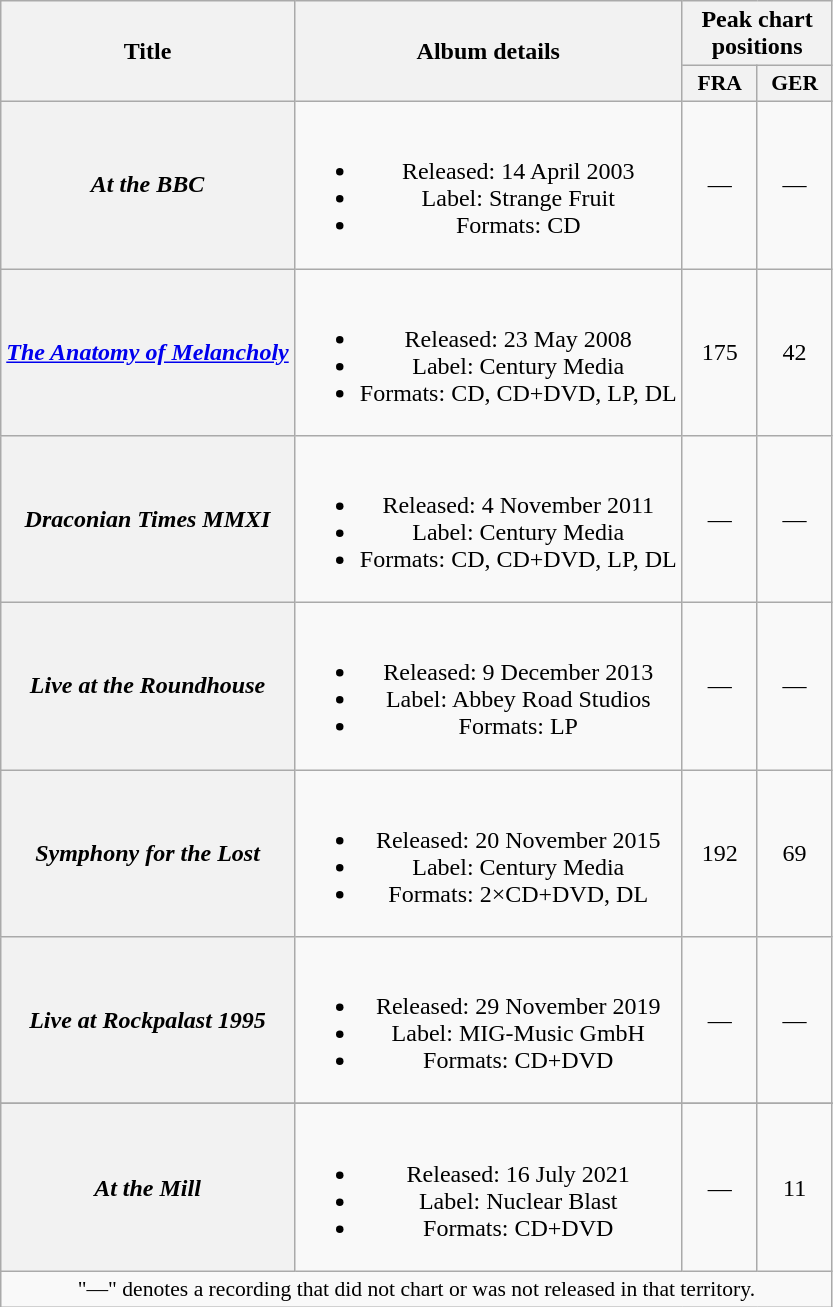<table class="wikitable plainrowheaders" style="text-align:center;">
<tr>
<th scope="col" rowspan="2">Title</th>
<th scope="col" rowspan="2">Album details</th>
<th scope="col" colspan="2">Peak chart positions</th>
</tr>
<tr>
<th scope="col" style="width:3em;font-size:90%;">FRA<br></th>
<th scope="col" style="width:3em;font-size:90%;">GER<br></th>
</tr>
<tr>
<th scope="row"><em>At the BBC</em></th>
<td><br><ul><li>Released: 14 April 2003</li><li>Label: Strange Fruit</li><li>Formats: CD</li></ul></td>
<td>—</td>
<td>—</td>
</tr>
<tr>
<th scope="row"><em><a href='#'>The Anatomy of Melancholy</a></em></th>
<td><br><ul><li>Released: 23 May 2008</li><li>Label: Century Media</li><li>Formats: CD, CD+DVD, LP, DL</li></ul></td>
<td>175</td>
<td>42</td>
</tr>
<tr>
<th scope="row"><em>Draconian Times MMXI</em></th>
<td><br><ul><li>Released: 4 November 2011</li><li>Label: Century Media</li><li>Formats: CD, CD+DVD, LP, DL</li></ul></td>
<td>—</td>
<td>—</td>
</tr>
<tr>
<th scope="row"><em>Live at the Roundhouse</em></th>
<td><br><ul><li>Released: 9 December 2013</li><li>Label: Abbey Road Studios</li><li>Formats: LP</li></ul></td>
<td>—</td>
<td>—</td>
</tr>
<tr>
<th scope="row"><em>Symphony for the Lost</em></th>
<td><br><ul><li>Released: 20 November 2015</li><li>Label: Century Media</li><li>Formats: 2×CD+DVD, DL</li></ul></td>
<td>192</td>
<td>69</td>
</tr>
<tr>
<th scope="row"><em>Live at Rockpalast 1995</em></th>
<td><br><ul><li>Released: 29 November 2019</li><li>Label: MIG-Music GmbH</li><li>Formats: CD+DVD</li></ul></td>
<td>—</td>
<td>—</td>
</tr>
<tr>
</tr>
<tr>
<th scope="row"><em>At the Mill</em></th>
<td><br><ul><li>Released: 16 July 2021</li><li>Label: Nuclear Blast</li><li>Formats: CD+DVD</li></ul></td>
<td>—</td>
<td>11</td>
</tr>
<tr>
<td colspan="20" style="font-size:90%">"—" denotes a recording that did not chart or was not released in that territory.</td>
</tr>
</table>
